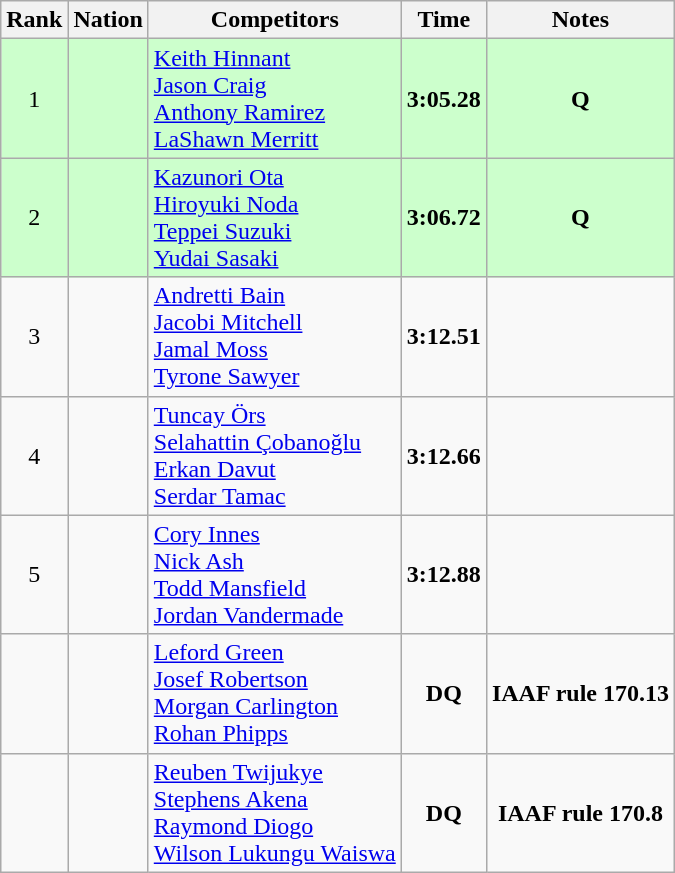<table class="wikitable sortable" style="text-align:center">
<tr>
<th>Rank</th>
<th>Nation</th>
<th>Competitors</th>
<th>Time</th>
<th>Notes</th>
</tr>
<tr bgcolor=ccffcc>
<td>1</td>
<td align=left></td>
<td align=left><a href='#'>Keith Hinnant</a><br><a href='#'>Jason Craig</a><br><a href='#'>Anthony Ramirez</a><br><a href='#'>LaShawn Merritt</a></td>
<td><strong>3:05.28</strong></td>
<td><strong>Q</strong></td>
</tr>
<tr bgcolor=ccffcc>
<td>2</td>
<td align=left></td>
<td align=left><a href='#'>Kazunori Ota</a><br><a href='#'>Hiroyuki Noda</a><br><a href='#'>Teppei Suzuki</a><br><a href='#'>Yudai Sasaki</a></td>
<td><strong>3:06.72</strong></td>
<td><strong>Q</strong></td>
</tr>
<tr>
<td>3</td>
<td align=left></td>
<td align=left><a href='#'>Andretti Bain</a><br><a href='#'>Jacobi Mitchell</a><br><a href='#'>Jamal Moss</a><br><a href='#'>Tyrone Sawyer</a></td>
<td><strong>3:12.51</strong></td>
<td></td>
</tr>
<tr>
<td>4</td>
<td align=left></td>
<td align=left><a href='#'>Tuncay Örs</a><br><a href='#'>Selahattin Çobanoğlu</a><br><a href='#'>Erkan Davut</a><br><a href='#'>Serdar Tamac</a></td>
<td><strong>3:12.66</strong></td>
<td></td>
</tr>
<tr>
<td>5</td>
<td align=left></td>
<td align=left><a href='#'>Cory Innes</a><br><a href='#'>Nick Ash</a><br><a href='#'>Todd Mansfield</a><br><a href='#'>Jordan Vandermade</a></td>
<td><strong>3:12.88</strong></td>
<td></td>
</tr>
<tr>
<td></td>
<td align=left></td>
<td align=left><a href='#'>Leford Green</a><br><a href='#'>Josef Robertson</a><br><a href='#'>Morgan Carlington</a><br><a href='#'>Rohan Phipps</a></td>
<td><strong>DQ</strong></td>
<td><strong>IAAF rule 170.13</strong></td>
</tr>
<tr>
<td></td>
<td align=left></td>
<td align=left><a href='#'>Reuben Twijukye</a><br><a href='#'>Stephens Akena</a><br><a href='#'>Raymond Diogo</a><br><a href='#'>Wilson Lukungu Waiswa</a></td>
<td><strong>DQ</strong></td>
<td><strong>IAAF rule 170.8</strong></td>
</tr>
</table>
